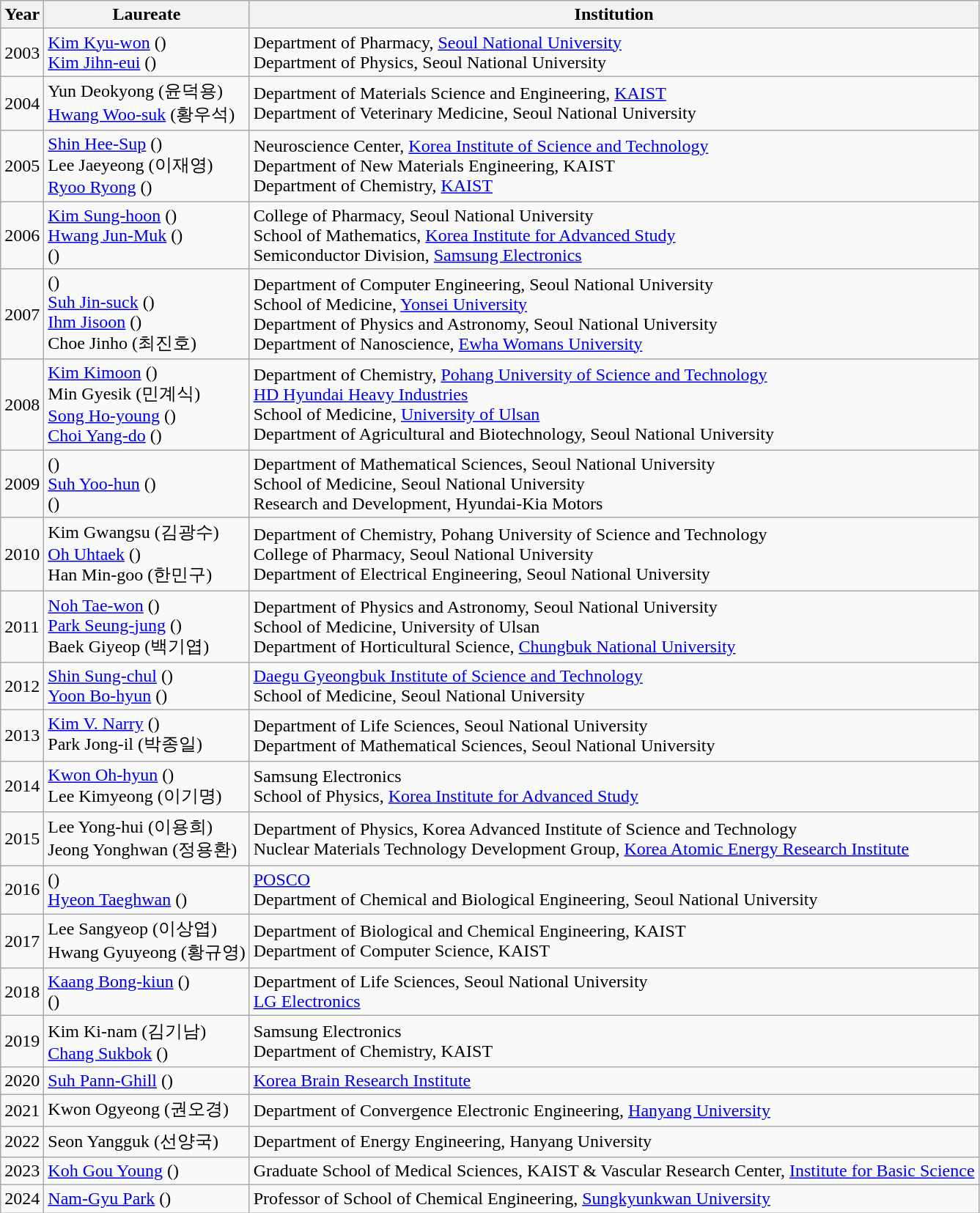<table class="wikitable">
<tr>
<th>Year</th>
<th>Laureate</th>
<th>Institution</th>
</tr>
<tr>
<td>2003</td>
<td><a href='#'>Kim Kyu-won</a> ()<br><a href='#'>Kim Jihn-eui</a> ()</td>
<td>Department of Pharmacy, <a href='#'>Seoul National University</a><br>Department of Physics, Seoul National University</td>
</tr>
<tr>
<td>2004</td>
<td>Yun Deokyong (윤덕용)<br><a href='#'>Hwang Woo-suk</a> (황우석)</td>
<td>Department of Materials Science and Engineering, <a href='#'>KAIST</a><br>Department of Veterinary Medicine, Seoul National University</td>
</tr>
<tr>
<td>2005</td>
<td><a href='#'>Shin Hee-Sup</a> ()<br>Lee Jaeyeong (이재영)<br><a href='#'>Ryoo Ryong</a> ()</td>
<td>Neuroscience Center, <a href='#'>Korea Institute of Science and Technology</a><br>Department of New Materials Engineering, KAIST<br>Department of Chemistry, <a href='#'>KAIST</a></td>
</tr>
<tr>
<td>2006</td>
<td><a href='#'>Kim Sung-hoon</a> ()<br><a href='#'>Hwang Jun-Muk</a> ()<br> ()</td>
<td>College of Pharmacy, Seoul National University<br>School of Mathematics, <a href='#'>Korea Institute for Advanced Study</a><br>Semiconductor Division, <a href='#'>Samsung Electronics</a></td>
</tr>
<tr>
<td>2007</td>
<td> ()<br><a href='#'>Suh Jin-suck</a> ()<br><a href='#'>Ihm Jisoon</a> ()<br>Choe Jinho (최진호)</td>
<td>Department of Computer Engineering, Seoul National University<br>School of Medicine, <a href='#'>Yonsei University</a><br>Department of Physics and Astronomy, Seoul National University<br>Department of Nanoscience, <a href='#'>Ewha Womans University</a></td>
</tr>
<tr>
<td>2008</td>
<td><a href='#'>Kim Kimoon</a> ()<br>Min Gyesik (민계식)<br><a href='#'>Song Ho-young</a> ()<br><a href='#'>Choi Yang-do</a> ()</td>
<td>Department of Chemistry, <a href='#'>Pohang University of Science and Technology</a><br><a href='#'>HD Hyundai Heavy Industries</a><br>School of Medicine, <a href='#'>University of Ulsan</a><br>Department of Agricultural and Biotechnology, Seoul National University</td>
</tr>
<tr>
<td>2009</td>
<td> ()<br><a href='#'>Suh Yoo-hun</a> ()<br> ()</td>
<td>Department of Mathematical Sciences, Seoul National University<br>School of Medicine, Seoul National University<br>Research and Development, Hyundai-Kia Motors</td>
</tr>
<tr Hyundai-Kia Motors>
<td>2010</td>
<td>Kim Gwangsu (김광수)<br><a href='#'>Oh Uhtaek</a> ()<br>Han Min-goo (한민구)</td>
<td>Department of Chemistry, Pohang University of Science and Technology<br>College of Pharmacy, Seoul National University<br>Department of Electrical Engineering, Seoul National University</td>
</tr>
<tr>
<td>2011</td>
<td><a href='#'>Noh Tae-won</a> ()<br><a href='#'>Park Seung-jung</a> ()<br>Baek Giyeop (백기엽)</td>
<td>Department of Physics and Astronomy, Seoul National University<br>School of Medicine, University of Ulsan<br>Department of Horticultural Science, <a href='#'>Chungbuk National University</a></td>
</tr>
<tr>
<td>2012</td>
<td><a href='#'>Shin Sung-chul</a> ()<br><a href='#'>Yoon Bo-hyun</a> ()</td>
<td><a href='#'>Daegu Gyeongbuk Institute of Science and Technology</a><br>School of Medicine, Seoul National University</td>
</tr>
<tr>
<td>2013</td>
<td><a href='#'>Kim V. Narry</a> ()<br>Park Jong-il (박종일)</td>
<td>Department of Life Sciences, Seoul National University<br>Department of Mathematical Sciences, Seoul National University</td>
</tr>
<tr>
<td>2014</td>
<td><a href='#'>Kwon Oh-hyun</a> ()<br>Lee Kimyeong (이기명)</td>
<td>Samsung Electronics<br>School of Physics, <a href='#'>Korea Institute for Advanced Study</a></td>
</tr>
<tr>
<td>2015</td>
<td>Lee Yong-hui (이용희)<br>Jeong Yonghwan (정용환)</td>
<td>Department of Physics, Korea Advanced Institute of Science and Technology<br>Nuclear Materials Technology Development Group, <a href='#'>Korea Atomic Energy Research Institute</a></td>
</tr>
<tr>
<td>2016</td>
<td> ()<br><a href='#'>Hyeon Taeghwan</a> ()</td>
<td><a href='#'>POSCO</a><br>Department of Chemical and Biological Engineering, Seoul National University</td>
</tr>
<tr>
<td>2017</td>
<td>Lee Sangyeop (이상엽)<br>Hwang Gyuyeong (황규영)</td>
<td>Department of Biological and Chemical Engineering, KAIST<br>Department of Computer Science, KAIST</td>
</tr>
<tr>
<td>2018</td>
<td><a href='#'>Kaang Bong-kiun</a> ()<br> ()</td>
<td>Department of Life Sciences, Seoul National University<br><a href='#'>LG Electronics</a></td>
</tr>
<tr>
<td>2019</td>
<td>Kim Ki-nam (김기남)<br><a href='#'>Chang Sukbok</a> ()</td>
<td>Samsung Electronics<br>Department of Chemistry, KAIST</td>
</tr>
<tr>
<td>2020</td>
<td><a href='#'>Suh Pann-Ghill</a> ()</td>
<td><a href='#'>Korea Brain Research Institute</a></td>
</tr>
<tr>
<td>2021</td>
<td>Kwon Ogyeong (권오경)</td>
<td>Department of Convergence Electronic Engineering, <a href='#'>Hanyang University</a></td>
</tr>
<tr>
<td>2022</td>
<td>Seon Yangguk (선양국)</td>
<td>Department of Energy Engineering, Hanyang University</td>
</tr>
<tr>
<td>2023</td>
<td><a href='#'>Koh Gou Young</a> ()</td>
<td>Graduate School of Medical Sciences, KAIST & Vascular Research Center, <a href='#'>Institute for Basic Science</a></td>
</tr>
<tr>
<td>2024</td>
<td><a href='#'>Nam-Gyu Park</a> ()</td>
<td>Professor of School of Chemical Engineering, <a href='#'>Sungkyunkwan University</a></td>
</tr>
</table>
